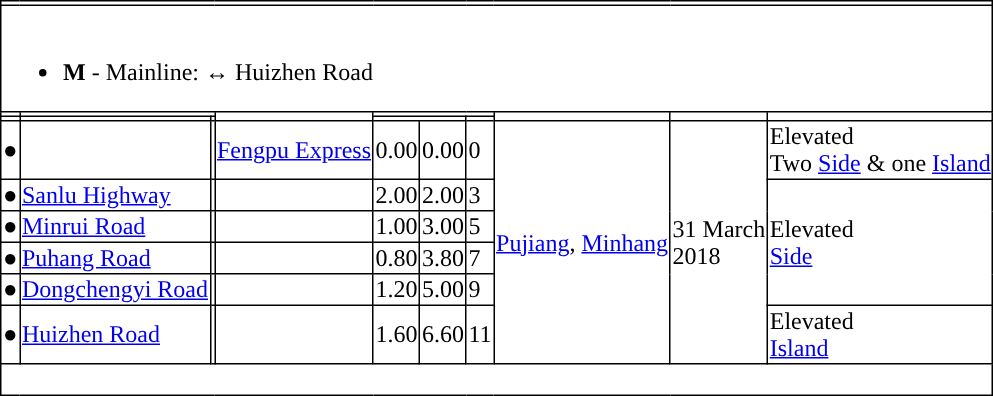<table border=1 style="border-collapse: collapse;" class="mw-collapsible">
<tr>
<th colspan="11" style="text-align: center"></th>
</tr>
<tr>
<td colspan="11" style="text-align: left"><br><ul><li><strong>M</strong> - Mainline:  ↔ Huizhen Road</li></ul></td>
</tr>
<tr>
<th rowspan="1" colspan="1"></th>
<th colspan="2"></th>
<th rowspan="2"></th>
<th colspan="3" rowspan="1"></th>
<th rowspan="2"></th>
<th rowspan="2"></th>
<th rowspan="2"></th>
</tr>
<tr>
<th rowspan="1"></th>
<th></th>
<th></th>
<th colspan="2"></th>
<th></th>
</tr>
<tr>
<td align="center">●</td>
<td></td>
<td></td>
<td> <a href='#'>Fengpu Express</a></td>
<td>0.00</td>
<td>0.00</td>
<td>0</td>
<td rowspan="6"><a href='#'>Pujiang</a>, <a href='#'>Minhang</a></td>
<td rowspan="6">31 March<br> 2018</td>
<td>Elevated <br>Two <a href='#'>Side</a> & one <a href='#'>Island</a></td>
</tr>
<tr>
<td align="center">●</td>
<td><a href='#'>Sanlu Highway</a></td>
<td></td>
<td></td>
<td>2.00</td>
<td>2.00</td>
<td>3</td>
<td rowspan="4">Elevated <br><a href='#'>Side</a></td>
</tr>
<tr>
<td align="center">●</td>
<td><a href='#'>Minrui Road</a></td>
<td></td>
<td></td>
<td>1.00</td>
<td>3.00</td>
<td>5</td>
</tr>
<tr>
<td align="center">●</td>
<td><a href='#'>Puhang Road</a></td>
<td></td>
<td></td>
<td>0.80</td>
<td>3.80</td>
<td>7</td>
</tr>
<tr>
<td align="center">●</td>
<td><a href='#'>Dongchengyi Road</a></td>
<td></td>
<td></td>
<td>1.20</td>
<td>5.00</td>
<td>9</td>
</tr>
<tr>
<td align="center">●</td>
<td><a href='#'>Huizhen Road</a></td>
<td></td>
<td></td>
<td>1.60</td>
<td>6.60</td>
<td>11</td>
<td>Elevated <br><a href='#'>Island</a></td>
</tr>
<tr style="background:#">
<td colspan = "12"><br></td>
</tr>
</table>
